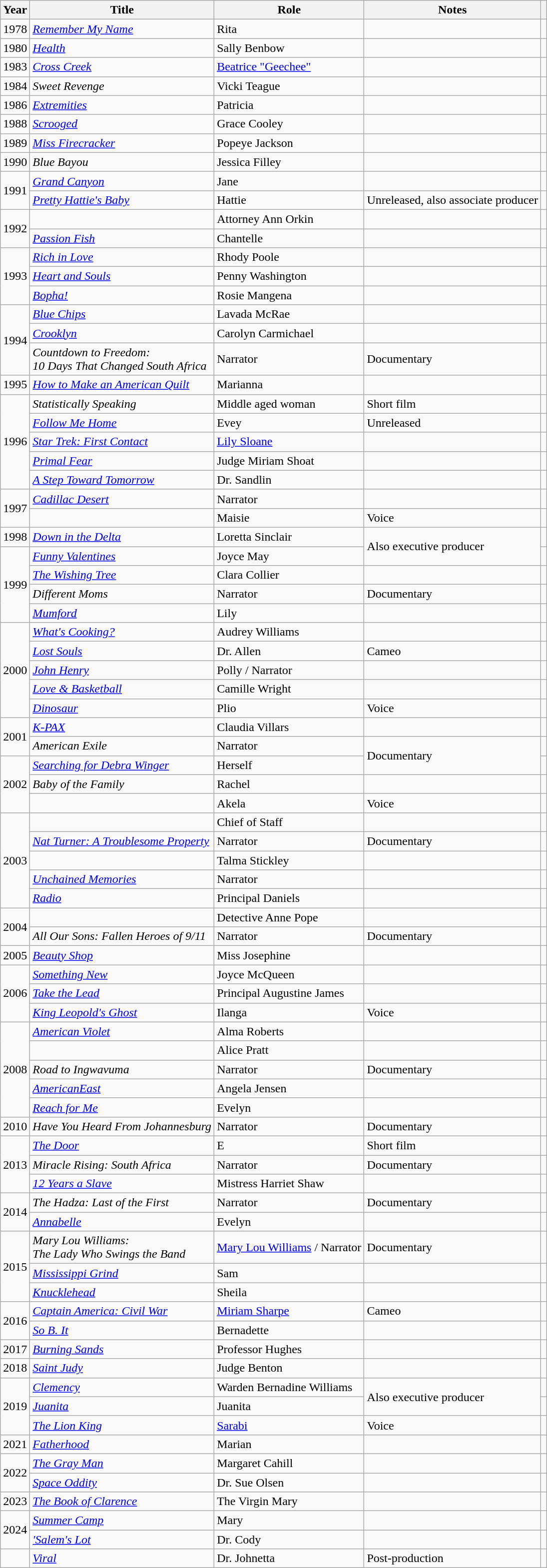<table class="wikitable sortable">
<tr>
<th>Year</th>
<th>Title</th>
<th>Role</th>
<th class="unsortable">Notes</th>
<th class="unsortable"></th>
</tr>
<tr>
<td>1978</td>
<td><em><a href='#'>Remember My Name</a></em></td>
<td>Rita</td>
<td></td>
<td></td>
</tr>
<tr>
<td>1980</td>
<td><em><a href='#'>Health</a></em></td>
<td>Sally Benbow</td>
<td></td>
<td></td>
</tr>
<tr>
<td>1983</td>
<td><em><a href='#'>Cross Creek</a></em></td>
<td><a href='#'>Beatrice "Geechee"</a></td>
<td></td>
<td></td>
</tr>
<tr>
<td>1984</td>
<td><em>Sweet Revenge</em></td>
<td>Vicki Teague</td>
<td></td>
<td></td>
</tr>
<tr>
<td>1986</td>
<td><em><a href='#'>Extremities</a></em></td>
<td>Patricia</td>
<td></td>
<td></td>
</tr>
<tr>
<td>1988</td>
<td><em><a href='#'>Scrooged</a></em></td>
<td>Grace Cooley</td>
<td></td>
<td></td>
</tr>
<tr>
<td>1989</td>
<td><em><a href='#'>Miss Firecracker</a></em></td>
<td>Popeye Jackson</td>
<td></td>
<td></td>
</tr>
<tr>
<td>1990</td>
<td><em>Blue Bayou</em></td>
<td>Jessica Filley</td>
<td></td>
<td></td>
</tr>
<tr>
<td rowspan="2">1991</td>
<td><em><a href='#'>Grand Canyon</a></em></td>
<td>Jane</td>
<td></td>
<td></td>
</tr>
<tr>
<td><em><a href='#'>Pretty Hattie's Baby</a></em></td>
<td>Hattie</td>
<td>Unreleased, also associate producer</td>
<td></td>
</tr>
<tr>
<td rowspan="2">1992</td>
<td><em></em></td>
<td>Attorney Ann Orkin</td>
<td></td>
<td></td>
</tr>
<tr>
<td><em><a href='#'>Passion Fish</a></em></td>
<td>Chantelle</td>
<td></td>
<td></td>
</tr>
<tr>
<td rowspan="3">1993</td>
<td><em><a href='#'>Rich in Love</a></em></td>
<td>Rhody Poole</td>
<td></td>
<td></td>
</tr>
<tr>
<td><em><a href='#'>Heart and Souls</a></em></td>
<td>Penny Washington</td>
<td></td>
<td></td>
</tr>
<tr>
<td><em><a href='#'>Bopha!</a></em></td>
<td>Rosie Mangena</td>
<td></td>
<td></td>
</tr>
<tr>
<td rowspan="3">1994</td>
<td><em><a href='#'>Blue Chips</a></em></td>
<td>Lavada McRae</td>
<td></td>
<td></td>
</tr>
<tr>
<td><em><a href='#'>Crooklyn</a></em></td>
<td>Carolyn Carmichael</td>
<td></td>
<td></td>
</tr>
<tr>
<td><em>Countdown to Freedom: <br>10 Days That Changed South Africa</em></td>
<td>Narrator</td>
<td>Documentary</td>
</tr>
<tr>
<td>1995</td>
<td><em><a href='#'>How to Make an American Quilt</a></em></td>
<td>Marianna</td>
<td></td>
<td></td>
</tr>
<tr>
<td rowspan="5">1996</td>
<td><em>Statistically Speaking</em></td>
<td>Middle aged woman</td>
<td>Short film</td>
<td></td>
</tr>
<tr>
<td><em><a href='#'>Follow Me Home</a></em></td>
<td>Evey</td>
<td>Unreleased</td>
<td></td>
</tr>
<tr>
<td><em><a href='#'>Star Trek: First Contact</a></em></td>
<td><a href='#'>Lily Sloane</a></td>
<td></td>
<td></td>
</tr>
<tr>
<td><em><a href='#'>Primal Fear</a></em></td>
<td>Judge Miriam Shoat</td>
<td></td>
<td></td>
</tr>
<tr>
<td><em><a href='#'>A Step Toward Tomorrow</a></em></td>
<td>Dr. Sandlin</td>
<td></td>
<td></td>
</tr>
<tr>
<td rowspan="2">1997</td>
<td><em><a href='#'>Cadillac Desert</a></em></td>
<td>Narrator</td>
<td></td>
<td></td>
</tr>
<tr>
<td><em></em></td>
<td>Maisie</td>
<td>Voice</td>
<td></td>
</tr>
<tr>
<td>1998</td>
<td><em><a href='#'>Down in the Delta</a></em></td>
<td>Loretta Sinclair</td>
<td rowspan="2">Also executive producer</td>
<td></td>
</tr>
<tr>
<td rowspan="4">1999</td>
<td><em><a href='#'>Funny Valentines</a></em></td>
<td>Joyce May</td>
<td></td>
</tr>
<tr>
<td><em><a href='#'>The Wishing Tree</a></em></td>
<td>Clara Collier</td>
<td></td>
<td></td>
</tr>
<tr>
<td><em>Different Moms</em></td>
<td>Narrator</td>
<td>Documentary</td>
<td></td>
</tr>
<tr>
<td><em><a href='#'>Mumford</a></em></td>
<td>Lily</td>
<td></td>
<td></td>
</tr>
<tr>
<td rowspan="5">2000</td>
<td><em><a href='#'>What's Cooking?</a></em></td>
<td>Audrey Williams</td>
<td></td>
<td></td>
</tr>
<tr>
<td><em><a href='#'>Lost Souls</a></em></td>
<td>Dr. Allen</td>
<td>Cameo</td>
<td></td>
</tr>
<tr>
<td><em><a href='#'>John Henry</a></em></td>
<td>Polly / Narrator</td>
<td></td>
<td></td>
</tr>
<tr>
<td><em><a href='#'>Love & Basketball</a></em></td>
<td>Camille Wright</td>
<td></td>
<td></td>
</tr>
<tr>
<td><em><a href='#'>Dinosaur</a></em></td>
<td>Plio</td>
<td>Voice</td>
<td></td>
</tr>
<tr>
<td rowspan="2">2001</td>
<td><em><a href='#'>K-PAX</a></em></td>
<td>Claudia Villars</td>
<td></td>
<td></td>
</tr>
<tr>
<td><em>American Exile</em></td>
<td>Narrator</td>
<td rowspan="2">Documentary</td>
<td></td>
</tr>
<tr>
<td rowspan="3">2002</td>
<td><em><a href='#'>Searching for Debra Winger</a></em></td>
<td>Herself</td>
<td></td>
</tr>
<tr>
<td><em>Baby of the Family </em></td>
<td>Rachel</td>
<td></td>
<td></td>
</tr>
<tr>
<td><em></em></td>
<td>Akela</td>
<td>Voice</td>
<td></td>
</tr>
<tr>
<td rowspan="5">2003</td>
<td><em></em></td>
<td>Chief of Staff</td>
<td></td>
<td></td>
</tr>
<tr>
<td><em><a href='#'>Nat Turner: A Troublesome Property</a></em></td>
<td>Narrator</td>
<td>Documentary</td>
<td></td>
</tr>
<tr>
<td><em></em></td>
<td>Talma Stickley</td>
<td></td>
<td></td>
</tr>
<tr>
<td><em><a href='#'>Unchained Memories</a></em></td>
<td>Narrator</td>
<td></td>
<td></td>
</tr>
<tr>
<td><em><a href='#'>Radio</a></em></td>
<td>Principal Daniels</td>
<td></td>
<td></td>
</tr>
<tr>
<td rowspan="2">2004</td>
<td><em></em></td>
<td>Detective Anne Pope</td>
<td></td>
<td></td>
</tr>
<tr>
<td><em>All Our Sons: Fallen Heroes of 9/11</em></td>
<td>Narrator</td>
<td>Documentary</td>
<td></td>
</tr>
<tr>
<td>2005</td>
<td><em><a href='#'>Beauty Shop</a></em></td>
<td>Miss Josephine</td>
<td></td>
<td></td>
</tr>
<tr>
<td rowspan="3">2006</td>
<td><em><a href='#'>Something New</a></em></td>
<td>Joyce McQueen</td>
<td></td>
<td></td>
</tr>
<tr>
<td><em><a href='#'>Take the Lead</a></em></td>
<td>Principal Augustine James</td>
<td></td>
<td></td>
</tr>
<tr>
<td><em><a href='#'>King Leopold's Ghost</a></em></td>
<td>Ilanga</td>
<td>Voice</td>
<td></td>
</tr>
<tr>
<td rowspan="5">2008</td>
<td><em><a href='#'>American Violet</a></em></td>
<td>Alma Roberts</td>
<td></td>
<td></td>
</tr>
<tr>
<td><em></em></td>
<td>Alice Pratt</td>
<td></td>
<td></td>
</tr>
<tr>
<td><em>Road to Ingwavuma</em></td>
<td>Narrator</td>
<td>Documentary</td>
<td></td>
</tr>
<tr>
<td><em><a href='#'>AmericanEast</a></em></td>
<td>Angela Jensen</td>
<td></td>
<td></td>
</tr>
<tr>
<td><em><a href='#'>Reach for Me</a></em></td>
<td>Evelyn</td>
<td></td>
<td></td>
</tr>
<tr>
<td>2010</td>
<td><em>Have You Heard From Johannesburg</em></td>
<td>Narrator</td>
<td>Documentary</td>
<td></td>
</tr>
<tr>
<td rowspan="3">2013</td>
<td><em><a href='#'>The Door</a></em></td>
<td>E</td>
<td>Short film</td>
<td></td>
</tr>
<tr>
<td><em>Miracle Rising: South Africa</em></td>
<td>Narrator</td>
<td>Documentary</td>
<td></td>
</tr>
<tr>
<td><em><a href='#'>12 Years a Slave</a></em></td>
<td>Mistress Harriet Shaw</td>
<td></td>
<td></td>
</tr>
<tr>
<td rowspan="2">2014</td>
<td><em>The Hadza: Last of the First</em></td>
<td>Narrator</td>
<td>Documentary</td>
<td></td>
</tr>
<tr>
<td><em><a href='#'>Annabelle</a></em></td>
<td>Evelyn</td>
<td></td>
<td></td>
</tr>
<tr>
<td rowspan="3">2015</td>
<td><em>Mary Lou Williams: <br> The Lady Who Swings the Band</em></td>
<td><a href='#'>Mary Lou Williams</a> / Narrator</td>
<td>Documentary</td>
<td></td>
</tr>
<tr>
<td><em><a href='#'>Mississippi Grind</a></em></td>
<td>Sam</td>
<td></td>
</tr>
<tr>
<td><em><a href='#'>Knucklehead</a></em></td>
<td>Sheila</td>
<td></td>
<td></td>
</tr>
<tr>
<td rowspan="2">2016</td>
<td><em><a href='#'>Captain America: Civil War</a></em></td>
<td><a href='#'>Miriam Sharpe</a></td>
<td>Cameo</td>
<td></td>
</tr>
<tr>
<td><em><a href='#'>So B. It</a></em></td>
<td>Bernadette</td>
<td></td>
<td></td>
</tr>
<tr>
<td>2017</td>
<td><em><a href='#'>Burning Sands</a></em></td>
<td>Professor Hughes</td>
<td></td>
<td></td>
</tr>
<tr>
<td>2018</td>
<td><em><a href='#'>Saint Judy</a></em></td>
<td>Judge Benton</td>
<td></td>
<td></td>
</tr>
<tr>
<td rowspan="3">2019</td>
<td><em><a href='#'>Clemency</a></em></td>
<td>Warden Bernadine Williams</td>
<td rowspan="2">Also executive producer</td>
<td></td>
</tr>
<tr>
<td><em><a href='#'>Juanita</a></em></td>
<td>Juanita</td>
<td></td>
</tr>
<tr>
<td><em><a href='#'>The Lion King</a></em></td>
<td><a href='#'>Sarabi</a></td>
<td>Voice</td>
<td></td>
</tr>
<tr>
<td>2021</td>
<td><em><a href='#'>Fatherhood</a></em></td>
<td>Marian</td>
<td></td>
<td></td>
</tr>
<tr>
<td rowspan="2">2022</td>
<td><em><a href='#'>The Gray Man</a></em></td>
<td>Margaret Cahill</td>
<td></td>
<td></td>
</tr>
<tr>
<td><em><a href='#'>Space Oddity</a></em></td>
<td>Dr. Sue Olsen</td>
<td></td>
<td></td>
</tr>
<tr>
<td>2023</td>
<td><em><a href='#'>The Book of Clarence</a></em></td>
<td>The Virgin Mary</td>
<td></td>
<td></td>
</tr>
<tr>
<td rowspan="2">2024</td>
<td><em><a href='#'>Summer Camp</a></em></td>
<td>Mary</td>
<td></td>
<td></td>
</tr>
<tr>
<td><em><a href='#'>'Salem's Lot</a></em></td>
<td>Dr. Cody</td>
<td></td>
<td></td>
</tr>
<tr>
<td></td>
<td><em><a href='#'>Viral</a></em></td>
<td>Dr. Johnetta</td>
<td>Post-production</td>
<td></td>
</tr>
</table>
